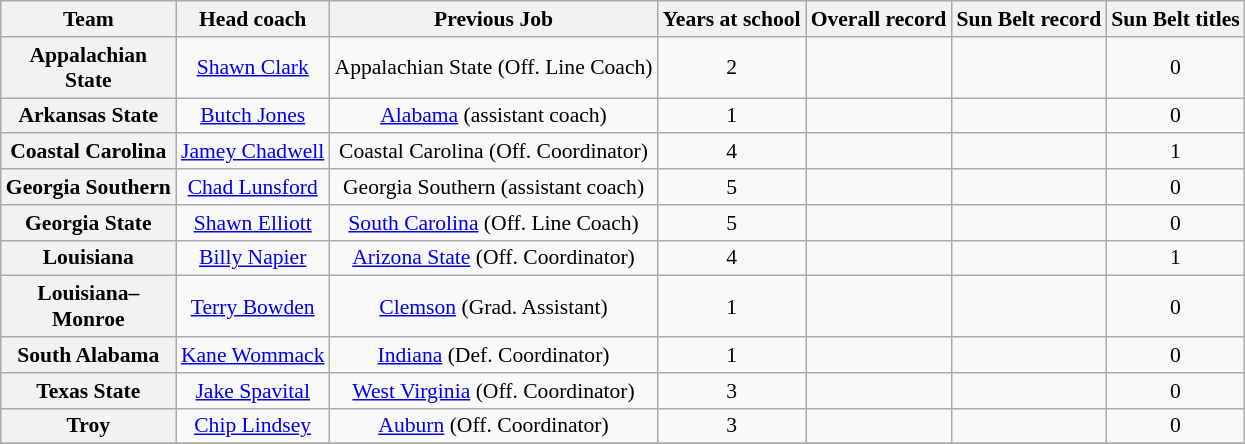<table class="wikitable source" style="text-align: center; font-size:90%">
<tr>
<th width="110">Team</th>
<th>Head coach</th>
<th>Previous Job</th>
<th>Years at school</th>
<th>Overall record</th>
<th>Sun Belt record</th>
<th>Sun Belt titles</th>
</tr>
<tr>
<th style=>Appalachian State</th>
<td><a href='#'>Shawn Clark</a></td>
<td>Appalachian State (Off. Line Coach)</td>
<td>2</td>
<td></td>
<td></td>
<td>0</td>
</tr>
<tr>
<th style=>Arkansas State</th>
<td><a href='#'>Butch Jones</a></td>
<td><a href='#'>Alabama</a> (assistant coach)</td>
<td>1</td>
<td></td>
<td></td>
<td>0</td>
</tr>
<tr>
<th style=>Coastal Carolina</th>
<td><a href='#'>Jamey Chadwell</a></td>
<td>Coastal Carolina (Off. Coordinator)</td>
<td>4</td>
<td></td>
<td></td>
<td>1</td>
</tr>
<tr>
<th style=>Georgia Southern</th>
<td><a href='#'>Chad Lunsford</a></td>
<td>Georgia Southern (assistant coach)</td>
<td>5</td>
<td></td>
<td></td>
<td>0</td>
</tr>
<tr>
<th style=>Georgia State</th>
<td><a href='#'>Shawn Elliott</a></td>
<td><a href='#'>South Carolina</a> (Off. Line Coach)</td>
<td>5</td>
<td></td>
<td></td>
<td>0</td>
</tr>
<tr>
<th style=>Louisiana</th>
<td><a href='#'>Billy Napier</a></td>
<td><a href='#'>Arizona State</a> (Off. Coordinator)</td>
<td>4</td>
<td></td>
<td></td>
<td>1</td>
</tr>
<tr>
<th style=>Louisiana–Monroe</th>
<td><a href='#'>Terry Bowden</a></td>
<td><a href='#'>Clemson</a> (Grad. Assistant)</td>
<td>1</td>
<td></td>
<td></td>
<td>0</td>
</tr>
<tr>
<th style=>South Alabama</th>
<td><a href='#'>Kane Wommack</a></td>
<td><a href='#'>Indiana</a> (Def. Coordinator)</td>
<td>1</td>
<td></td>
<td></td>
<td>0</td>
</tr>
<tr>
<th style=>Texas State</th>
<td><a href='#'>Jake Spavital</a></td>
<td><a href='#'>West Virginia</a> (Off. Coordinator)</td>
<td>3</td>
<td></td>
<td></td>
<td>0</td>
</tr>
<tr>
<th style=>Troy</th>
<td><a href='#'>Chip Lindsey</a></td>
<td><a href='#'>Auburn</a> (Off. Coordinator)</td>
<td>3</td>
<td></td>
<td></td>
<td>0</td>
</tr>
<tr>
</tr>
</table>
